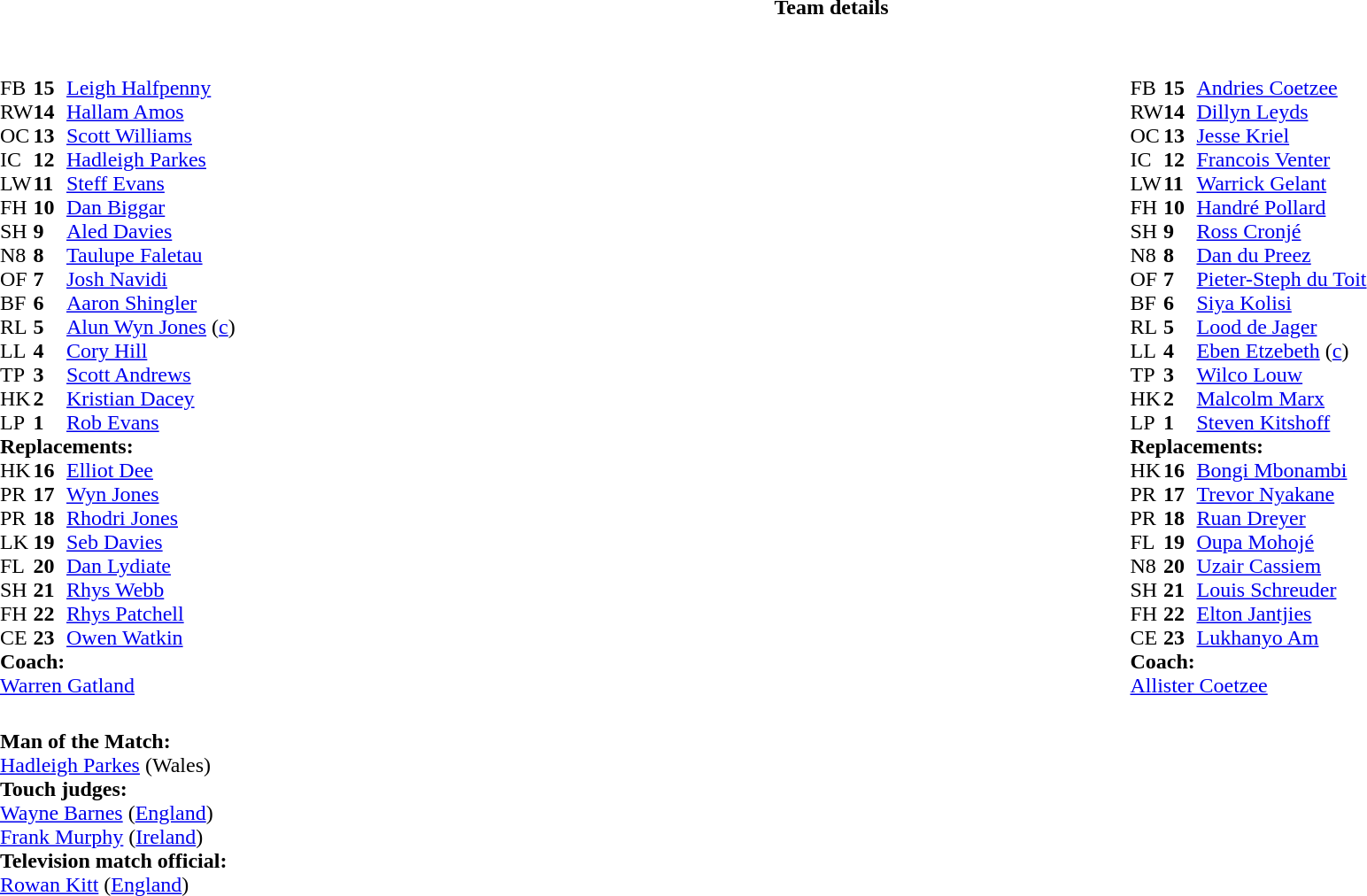<table border="0" style="width:100%" class="collapsible collapsed">
<tr>
<th>Team details</th>
</tr>
<tr>
<td><br><table style="width:100%">
<tr>
<td style="vertical-align:top;width:50%"><br><table style="font-size:100%" cellspacing="0" cellpadding="0">
<tr>
<th width="25"></th>
<th width="25"></th>
</tr>
<tr>
<td>FB</td>
<td><strong>15</strong></td>
<td><a href='#'>Leigh Halfpenny</a></td>
</tr>
<tr>
<td>RW</td>
<td><strong>14</strong></td>
<td><a href='#'>Hallam Amos</a></td>
</tr>
<tr>
<td>OC</td>
<td><strong>13</strong></td>
<td><a href='#'>Scott Williams</a></td>
</tr>
<tr>
<td>IC</td>
<td><strong>12</strong></td>
<td><a href='#'>Hadleigh Parkes</a></td>
</tr>
<tr>
<td>LW</td>
<td><strong>11</strong></td>
<td><a href='#'>Steff Evans</a></td>
</tr>
<tr>
<td>FH</td>
<td><strong>10</strong></td>
<td><a href='#'>Dan Biggar</a></td>
<td></td>
<td></td>
</tr>
<tr>
<td>SH</td>
<td><strong>9</strong></td>
<td><a href='#'>Aled Davies</a></td>
<td></td>
<td></td>
</tr>
<tr>
<td>N8</td>
<td><strong>8</strong></td>
<td><a href='#'>Taulupe Faletau</a></td>
</tr>
<tr>
<td>OF</td>
<td><strong>7</strong></td>
<td><a href='#'>Josh Navidi</a></td>
<td></td>
<td></td>
</tr>
<tr>
<td>BF</td>
<td><strong>6</strong></td>
<td><a href='#'>Aaron Shingler</a></td>
</tr>
<tr>
<td>RL</td>
<td><strong>5</strong></td>
<td><a href='#'>Alun Wyn Jones</a> (<a href='#'>c</a>)</td>
</tr>
<tr>
<td>LL</td>
<td><strong>4</strong></td>
<td><a href='#'>Cory Hill</a></td>
</tr>
<tr>
<td>TP</td>
<td><strong>3</strong></td>
<td><a href='#'>Scott Andrews</a></td>
</tr>
<tr>
<td>HK</td>
<td><strong>2</strong></td>
<td><a href='#'>Kristian Dacey</a></td>
<td></td>
<td></td>
</tr>
<tr>
<td>LP</td>
<td><strong>1</strong></td>
<td><a href='#'>Rob Evans</a></td>
<td></td>
<td></td>
</tr>
<tr>
<td colspan=3><strong>Replacements:</strong></td>
</tr>
<tr>
<td>HK</td>
<td><strong>16</strong></td>
<td><a href='#'>Elliot Dee</a></td>
<td></td>
<td></td>
</tr>
<tr>
<td>PR</td>
<td><strong>17</strong></td>
<td><a href='#'>Wyn Jones</a></td>
<td></td>
<td></td>
</tr>
<tr>
<td>PR</td>
<td><strong>18</strong></td>
<td><a href='#'>Rhodri Jones</a></td>
</tr>
<tr>
<td>LK</td>
<td><strong>19</strong></td>
<td><a href='#'>Seb Davies</a></td>
</tr>
<tr>
<td>FL</td>
<td><strong>20</strong></td>
<td><a href='#'>Dan Lydiate</a></td>
<td></td>
<td></td>
</tr>
<tr>
<td>SH</td>
<td><strong>21</strong></td>
<td><a href='#'>Rhys Webb</a></td>
<td></td>
<td></td>
</tr>
<tr>
<td>FH</td>
<td><strong>22</strong></td>
<td><a href='#'>Rhys Patchell</a></td>
<td></td>
<td></td>
</tr>
<tr>
<td>CE</td>
<td><strong>23</strong></td>
<td><a href='#'>Owen Watkin</a></td>
</tr>
<tr>
<td colspan=3><strong>Coach:</strong></td>
</tr>
<tr>
<td colspan="4"> <a href='#'>Warren Gatland</a></td>
</tr>
</table>
</td>
<td style="vertical-align:top;width:50%"><br><table cellspacing="0" cellpadding="0" style="font-size:100%;margin:auto">
<tr>
<th width="25"></th>
<th width="25"></th>
</tr>
<tr>
<td>FB</td>
<td><strong>15</strong></td>
<td><a href='#'>Andries Coetzee</a></td>
<td></td>
<td></td>
</tr>
<tr>
<td>RW</td>
<td><strong>14</strong></td>
<td><a href='#'>Dillyn Leyds</a></td>
</tr>
<tr>
<td>OC</td>
<td><strong>13</strong></td>
<td><a href='#'>Jesse Kriel</a></td>
</tr>
<tr>
<td>IC</td>
<td><strong>12</strong></td>
<td><a href='#'>Francois Venter</a></td>
</tr>
<tr>
<td>LW</td>
<td><strong>11</strong></td>
<td><a href='#'>Warrick Gelant</a></td>
</tr>
<tr>
<td>FH</td>
<td><strong>10</strong></td>
<td><a href='#'>Handré Pollard</a></td>
<td></td>
<td></td>
</tr>
<tr>
<td>SH</td>
<td><strong>9</strong></td>
<td><a href='#'>Ross Cronjé</a></td>
<td></td>
<td></td>
</tr>
<tr>
<td>N8</td>
<td><strong>8</strong></td>
<td><a href='#'>Dan du Preez</a></td>
<td></td>
<td></td>
</tr>
<tr>
<td>OF</td>
<td><strong>7</strong></td>
<td><a href='#'>Pieter-Steph du Toit</a></td>
</tr>
<tr>
<td>BF</td>
<td><strong>6</strong></td>
<td><a href='#'>Siya Kolisi</a></td>
</tr>
<tr>
<td>RL</td>
<td><strong>5</strong></td>
<td><a href='#'>Lood de Jager</a></td>
</tr>
<tr>
<td>LL</td>
<td><strong>4</strong></td>
<td><a href='#'>Eben Etzebeth</a> (<a href='#'>c</a>)</td>
<td></td>
<td></td>
</tr>
<tr>
<td>TP</td>
<td><strong>3</strong></td>
<td><a href='#'>Wilco Louw</a></td>
<td></td>
<td></td>
</tr>
<tr>
<td>HK</td>
<td><strong>2</strong></td>
<td><a href='#'>Malcolm Marx</a></td>
<td></td>
<td></td>
</tr>
<tr>
<td>LP</td>
<td><strong>1</strong></td>
<td><a href='#'>Steven Kitshoff</a></td>
</tr>
<tr>
<td colspan="3"><strong>Replacements:</strong></td>
</tr>
<tr>
<td>HK</td>
<td><strong>16</strong></td>
<td><a href='#'>Bongi Mbonambi</a></td>
<td></td>
<td></td>
</tr>
<tr>
<td>PR</td>
<td><strong>17</strong></td>
<td><a href='#'>Trevor Nyakane</a></td>
<td></td>
<td></td>
</tr>
<tr>
<td>PR</td>
<td><strong>18</strong></td>
<td><a href='#'>Ruan Dreyer</a></td>
</tr>
<tr>
<td>FL</td>
<td><strong>19</strong></td>
<td><a href='#'>Oupa Mohojé</a></td>
<td></td>
<td></td>
</tr>
<tr>
<td>N8</td>
<td><strong>20</strong></td>
<td><a href='#'>Uzair Cassiem</a></td>
<td></td>
<td></td>
</tr>
<tr>
<td>SH</td>
<td><strong>21</strong></td>
<td><a href='#'>Louis Schreuder</a></td>
<td></td>
<td></td>
</tr>
<tr>
<td>FH</td>
<td><strong>22</strong></td>
<td><a href='#'>Elton Jantjies</a></td>
<td></td>
<td></td>
</tr>
<tr>
<td>CE</td>
<td><strong>23</strong></td>
<td><a href='#'>Lukhanyo Am</a></td>
<td></td>
<td></td>
</tr>
<tr>
<td colspan="3"><strong>Coach:</strong></td>
</tr>
<tr>
<td colspan="4"> <a href='#'>Allister Coetzee</a></td>
</tr>
</table>
</td>
</tr>
</table>
<table style="width:100%;font-size:100%">
<tr>
<td><br><strong>Man of the Match:</strong>
<br><a href='#'>Hadleigh Parkes</a> (Wales)<br><strong>Touch judges:</strong>
<br><a href='#'>Wayne Barnes</a> (<a href='#'>England</a>)
<br><a href='#'>Frank Murphy</a> (<a href='#'>Ireland</a>)
<br><strong>Television match official:</strong>
<br><a href='#'>Rowan Kitt</a> (<a href='#'>England</a>)</td>
</tr>
</table>
</td>
</tr>
</table>
